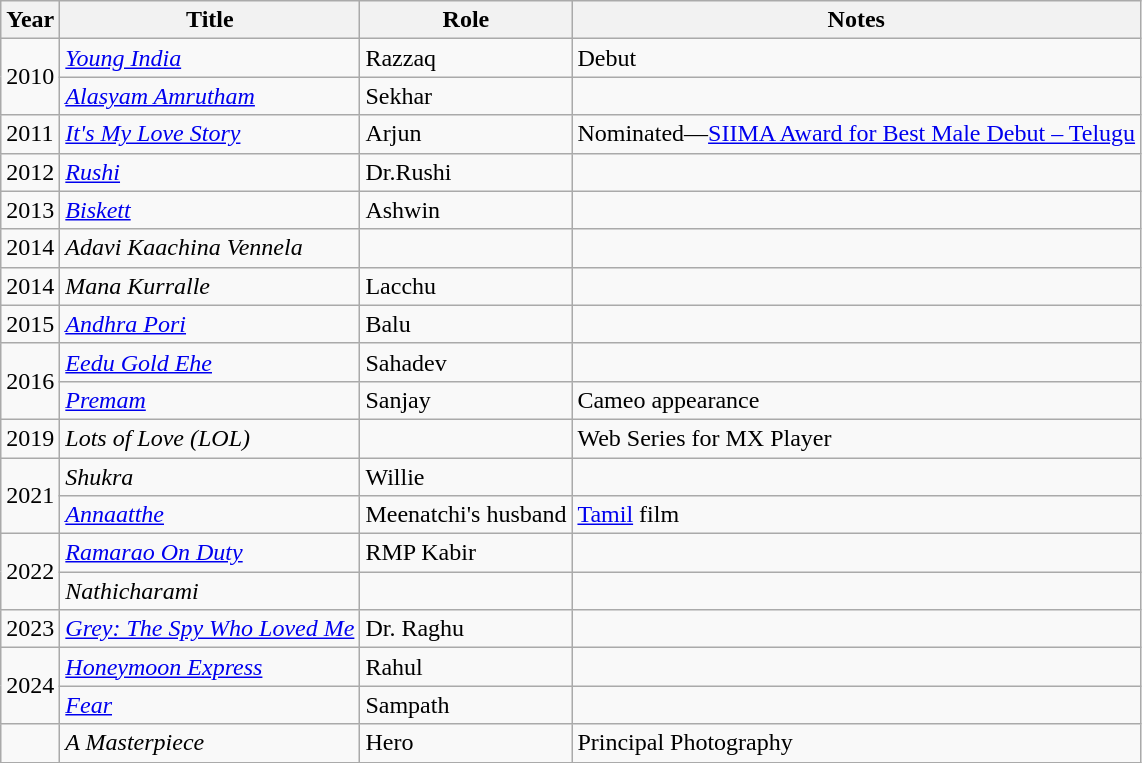<table class="wikitable sortable">
<tr>
<th>Year</th>
<th>Title</th>
<th>Role</th>
<th>Notes</th>
</tr>
<tr>
<td rowspan="2">2010</td>
<td><em><a href='#'>Young India</a></em></td>
<td>Razzaq</td>
<td>Debut</td>
</tr>
<tr>
<td><em><a href='#'>Alasyam Amrutham</a></em></td>
<td>Sekhar</td>
<td></td>
</tr>
<tr>
<td>2011</td>
<td><em><a href='#'>It's My Love Story</a></em></td>
<td>Arjun</td>
<td>Nominated—<a href='#'>SIIMA Award for Best Male Debut – Telugu</a></td>
</tr>
<tr>
<td>2012</td>
<td><em><a href='#'>Rushi</a></em></td>
<td>Dr.Rushi</td>
<td></td>
</tr>
<tr>
<td>2013</td>
<td><em><a href='#'>Biskett</a></em></td>
<td>Ashwin</td>
<td></td>
</tr>
<tr>
<td>2014</td>
<td><em>Adavi Kaachina Vennela</em></td>
<td></td>
<td></td>
</tr>
<tr>
<td>2014</td>
<td><em>Mana Kurralle</em></td>
<td>Lacchu</td>
<td></td>
</tr>
<tr>
<td>2015</td>
<td><em><a href='#'>Andhra Pori</a></em></td>
<td>Balu</td>
<td></td>
</tr>
<tr>
<td rowspan="2">2016</td>
<td><em> <a href='#'>Eedu Gold Ehe </a></em></td>
<td>Sahadev</td>
<td></td>
</tr>
<tr>
<td><em><a href='#'>Premam</a></em></td>
<td>Sanjay</td>
<td>Cameo appearance</td>
</tr>
<tr>
<td>2019</td>
<td><em>Lots of Love (LOL)</em></td>
<td></td>
<td>Web Series for MX Player</td>
</tr>
<tr>
<td rowspan="2">2021</td>
<td><em>Shukra</em></td>
<td>Willie</td>
<td></td>
</tr>
<tr>
<td><em><a href='#'>Annaatthe</a></em></td>
<td>Meenatchi's husband</td>
<td><a href='#'>Tamil</a> film</td>
</tr>
<tr>
<td rowspan="2">2022</td>
<td><em><a href='#'>Ramarao On Duty</a></em></td>
<td>RMP Kabir</td>
<td></td>
</tr>
<tr>
<td><em>Nathicharami</em></td>
<td></td>
<td></td>
</tr>
<tr>
<td>2023</td>
<td><em><a href='#'>Grey: The Spy Who Loved Me</a></em></td>
<td>Dr. Raghu</td>
<td></td>
</tr>
<tr>
<td rowspan="2">2024</td>
<td><em><a href='#'>Honeymoon Express</a></em></td>
<td>Rahul</td>
<td></td>
</tr>
<tr>
<td><a href='#'><em>Fear</em></a></td>
<td>Sampath</td>
<td></td>
</tr>
<tr>
<td></td>
<td><em>A Masterpiece</em></td>
<td>Hero</td>
<td>Principal Photography</td>
</tr>
</table>
